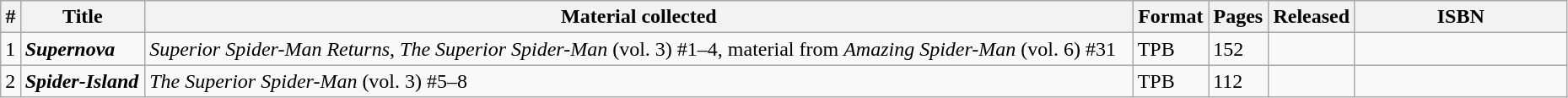<table class="wikitable sortable" width=98%>
<tr>
<th>#</th>
<th>Title</th>
<th>Material collected</th>
<th class="unsortable">Format</th>
<th>Pages</th>
<th>Released</th>
<th class="unsortable" style="width: 10em;">ISBN</th>
</tr>
<tr>
<td>1</td>
<td><strong><em>Supernova</em></strong></td>
<td><em>Superior Spider-Man Returns</em>, <em>The Superior Spider-Man</em> (vol. 3) #1–4, material from <em>Amazing Spider-Man</em> (vol. 6) #31</td>
<td>TPB</td>
<td>152</td>
<td></td>
<td></td>
</tr>
<tr>
<td>2</td>
<td><strong><em>Spider-Island</em></strong></td>
<td><em>The Superior Spider-Man</em> (vol. 3) #5–8</td>
<td>TPB</td>
<td>112</td>
<td></td>
<td></td>
</tr>
</table>
